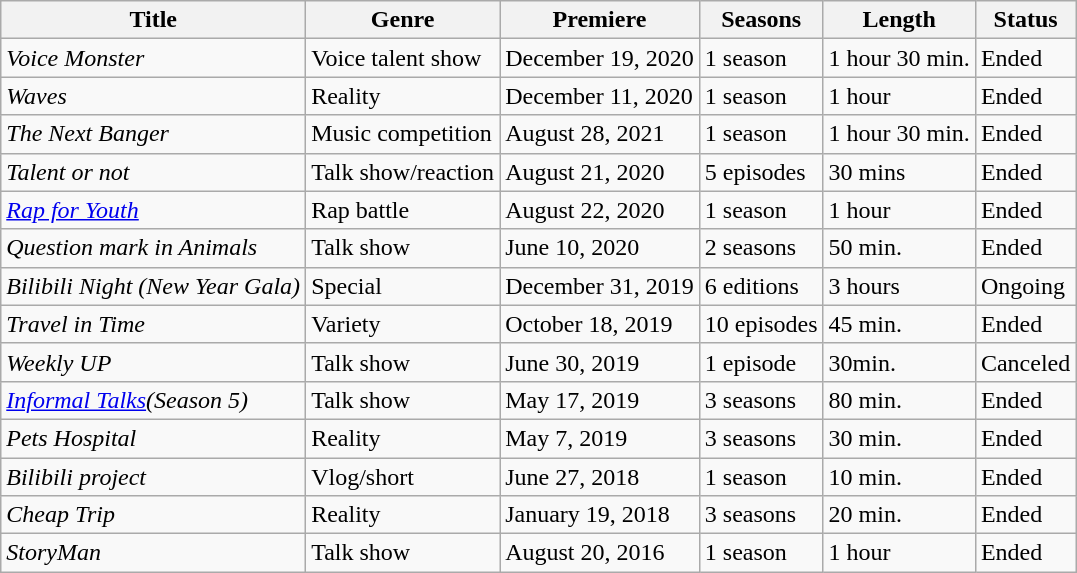<table class="wikitable sortable">
<tr>
<th>Title</th>
<th>Genre</th>
<th>Premiere</th>
<th>Seasons</th>
<th>Length</th>
<th>Status</th>
</tr>
<tr>
<td><em>Voice Monster</em></td>
<td>Voice talent show</td>
<td>December 19, 2020</td>
<td>1 season</td>
<td>1 hour 30 min.</td>
<td>Ended</td>
</tr>
<tr>
<td><em>Waves</em></td>
<td>Reality</td>
<td>December 11, 2020</td>
<td>1 season</td>
<td>1 hour</td>
<td>Ended</td>
</tr>
<tr>
<td><em>The Next Banger</em></td>
<td>Music competition</td>
<td>August 28, 2021</td>
<td>1 season</td>
<td>1 hour 30 min.</td>
<td>Ended</td>
</tr>
<tr>
<td><em>Talent or not</em></td>
<td>Talk show/reaction</td>
<td>August 21, 2020</td>
<td>5 episodes</td>
<td>30 mins</td>
<td>Ended</td>
</tr>
<tr>
<td><em><a href='#'>Rap for Youth</a></em></td>
<td>Rap battle</td>
<td>August 22, 2020</td>
<td>1 season</td>
<td>1 hour</td>
<td>Ended</td>
</tr>
<tr>
<td><em>Question mark in Animals</em></td>
<td>Talk show</td>
<td>June 10, 2020</td>
<td>2 seasons</td>
<td>50 min.</td>
<td>Ended</td>
</tr>
<tr>
<td><em>Bilibili Night (New Year Gala)</em></td>
<td>Special</td>
<td>December 31, 2019</td>
<td>6 editions</td>
<td>3 hours</td>
<td>Ongoing</td>
</tr>
<tr>
<td><em>Travel in Time</em></td>
<td>Variety</td>
<td>October 18, 2019</td>
<td>10 episodes</td>
<td>45 min.</td>
<td>Ended</td>
</tr>
<tr>
<td><em>Weekly UP</em></td>
<td>Talk show</td>
<td>June 30, 2019</td>
<td>1 episode</td>
<td>30min.</td>
<td>Canceled</td>
</tr>
<tr>
<td><em><a href='#'>Informal Talks</a>(Season 5)</em></td>
<td>Talk show</td>
<td>May 17, 2019</td>
<td>3 seasons</td>
<td>80 min.</td>
<td>Ended</td>
</tr>
<tr>
<td><em>Pets Hospital</em></td>
<td>Reality</td>
<td>May 7, 2019</td>
<td>3 seasons</td>
<td>30 min.</td>
<td>Ended</td>
</tr>
<tr>
<td><em>Bilibili project</em></td>
<td>Vlog/short</td>
<td>June 27, 2018</td>
<td>1 season</td>
<td>10 min.</td>
<td>Ended</td>
</tr>
<tr>
<td><em>Cheap Trip</em></td>
<td>Reality</td>
<td>January 19, 2018</td>
<td>3 seasons</td>
<td>20 min.</td>
<td>Ended</td>
</tr>
<tr>
<td><em>StoryMan</em></td>
<td>Talk show</td>
<td>August 20, 2016</td>
<td>1 season</td>
<td>1 hour</td>
<td>Ended</td>
</tr>
</table>
